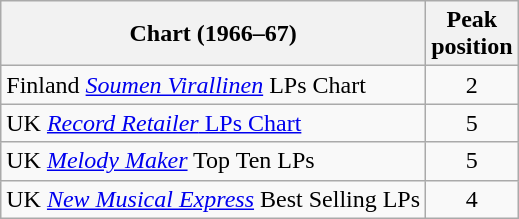<table class="wikitable sortable">
<tr>
<th>Chart (1966–67)</th>
<th>Peak <br>position</th>
</tr>
<tr>
<td align="left">Finland <a href='#'><em>Soumen Virallinen</em></a> LPs Chart</td>
<td style="text-align:center;">2</td>
</tr>
<tr>
<td align="left">UK <a href='#'><em>Record Retailer</em> LPs Chart</a></td>
<td style="text-align:center;">5</td>
</tr>
<tr>
<td align="left">UK <em><a href='#'>Melody Maker</a></em> Top Ten LPs</td>
<td style="text-align:center;">5</td>
</tr>
<tr>
<td align="left">UK <em><a href='#'>New Musical Express</a></em> Best Selling LPs</td>
<td style="text-align:center;">4</td>
</tr>
</table>
